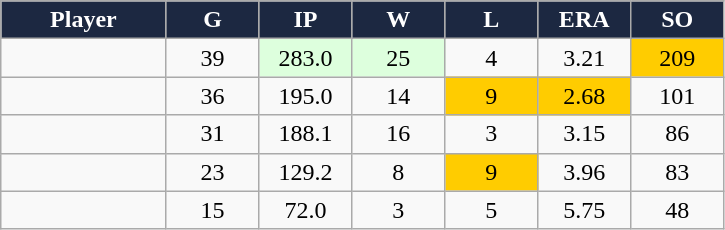<table class="wikitable sortable">
<tr>
<th style="background:#1c2841; color:white; width:16%;">Player</th>
<th style="background:#1c2841; color:white; width:9%;">G</th>
<th style="background:#1c2841; color:white; width:9%;">IP</th>
<th style="background:#1c2841; color:white; width:9%;">W</th>
<th style="background:#1c2841; color:white; width:9%;">L</th>
<th style="background:#1c2841; color:white; width:9%;">ERA</th>
<th style="background:#1c2841; color:white; width:9%;">SO</th>
</tr>
<tr style="text-align:center;">
<td></td>
<td>39</td>
<td style="background:#DDFFDD;">283.0</td>
<td style="background:#DDFFDD;">25</td>
<td>4</td>
<td>3.21</td>
<td style="background:#fc0;">209</td>
</tr>
<tr style="text-align:center;">
<td></td>
<td>36</td>
<td>195.0</td>
<td>14</td>
<td style="background:#fc0;">9</td>
<td style="background:#fc0;">2.68</td>
<td>101</td>
</tr>
<tr style="text-align:center;">
<td></td>
<td>31</td>
<td>188.1</td>
<td>16</td>
<td>3</td>
<td>3.15</td>
<td>86</td>
</tr>
<tr style="text-align:center;">
<td></td>
<td>23</td>
<td>129.2</td>
<td>8</td>
<td style="background:#fc0;">9</td>
<td>3.96</td>
<td>83</td>
</tr>
<tr style="text-align:center;">
<td></td>
<td>15</td>
<td>72.0</td>
<td>3</td>
<td>5</td>
<td>5.75</td>
<td>48</td>
</tr>
</table>
